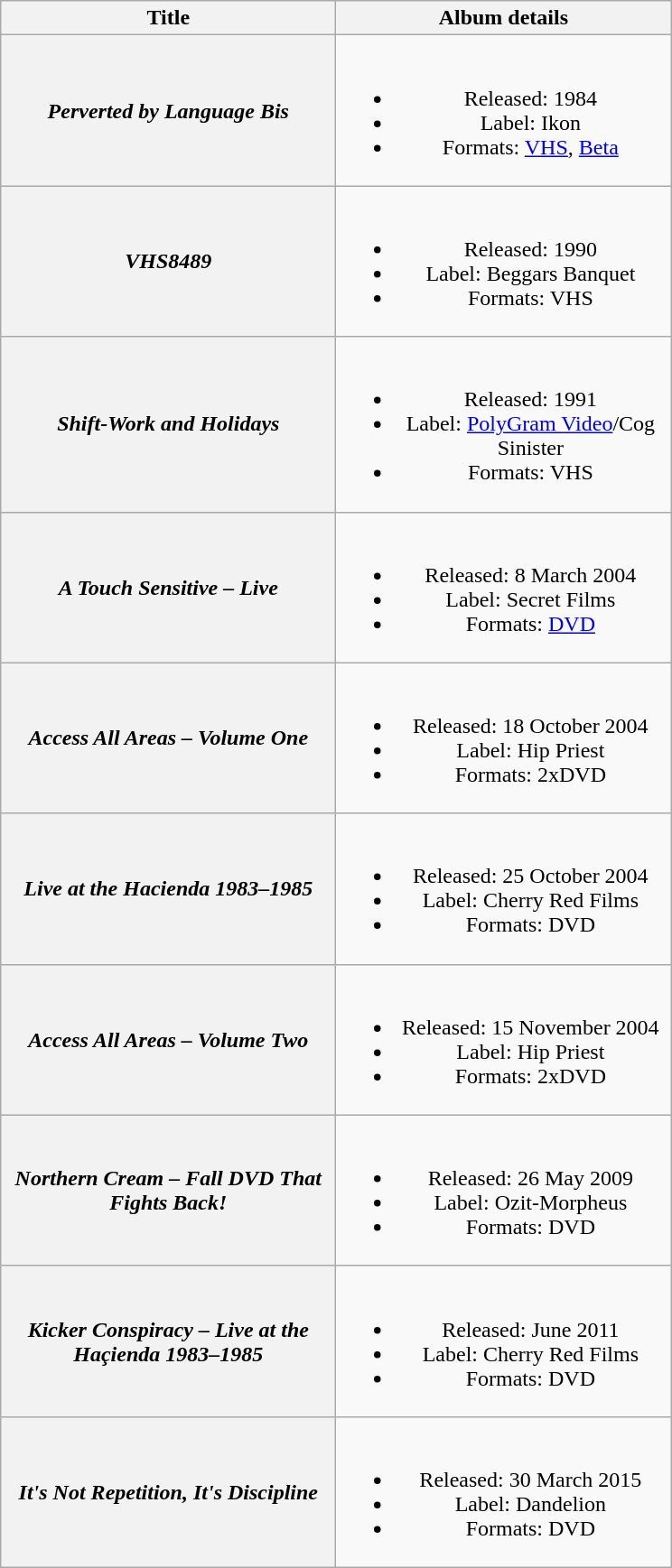<table class="wikitable plainrowheaders" style="text-align:center;">
<tr>
<th scope="col" style="width:15em;">Title</th>
<th scope="col" style="width:15em;">Album details</th>
</tr>
<tr>
<th scope="row"><em>Perverted by Language Bis</em></th>
<td><br><ul><li>Released: 1984</li><li>Label: Ikon</li><li>Formats: <a href='#'>VHS</a>, <a href='#'>Beta</a></li></ul></td>
</tr>
<tr>
<th scope="row"><em>VHS8489</em></th>
<td><br><ul><li>Released: 1990</li><li>Label: Beggars Banquet</li><li>Formats: VHS</li></ul></td>
</tr>
<tr>
<th scope="row"><em>Shift-Work and Holidays</em></th>
<td><br><ul><li>Released: 1991</li><li>Label: <a href='#'>PolyGram Video</a>/Cog Sinister</li><li>Formats: VHS</li></ul></td>
</tr>
<tr>
<th scope="row"><em>A Touch Sensitive – Live</em></th>
<td><br><ul><li>Released: 8 March 2004</li><li>Label: Secret Films</li><li>Formats: <a href='#'>DVD</a></li></ul></td>
</tr>
<tr>
<th scope="row"><em>Access All Areas – Volume One</em></th>
<td><br><ul><li>Released: 18 October 2004</li><li>Label: Hip Priest</li><li>Formats: 2xDVD</li></ul></td>
</tr>
<tr>
<th scope="row"><em>Live at the Hacienda 1983–1985</em></th>
<td><br><ul><li>Released: 25 October 2004</li><li>Label: Cherry Red Films</li><li>Formats: DVD</li></ul></td>
</tr>
<tr>
<th scope="row"><em>Access All Areas – Volume Two</em></th>
<td><br><ul><li>Released: 15 November 2004</li><li>Label: Hip Priest</li><li>Formats: 2xDVD</li></ul></td>
</tr>
<tr>
<th scope="row"><em>Northern Cream – Fall DVD That Fights Back!</em></th>
<td><br><ul><li>Released: 26 May 2009</li><li>Label: Ozit-Morpheus</li><li>Formats: DVD</li></ul></td>
</tr>
<tr>
<th scope="row"><em>Kicker Conspiracy – Live at the Haçienda 1983–1985</em></th>
<td><br><ul><li>Released: June 2011</li><li>Label: Cherry Red Films</li><li>Formats: DVD</li></ul></td>
</tr>
<tr>
<th scope="row"><em>It's Not Repetition, It's Discipline</em></th>
<td><br><ul><li>Released: 30 March 2015</li><li>Label: Dandelion</li><li>Formats: DVD</li></ul></td>
</tr>
</table>
